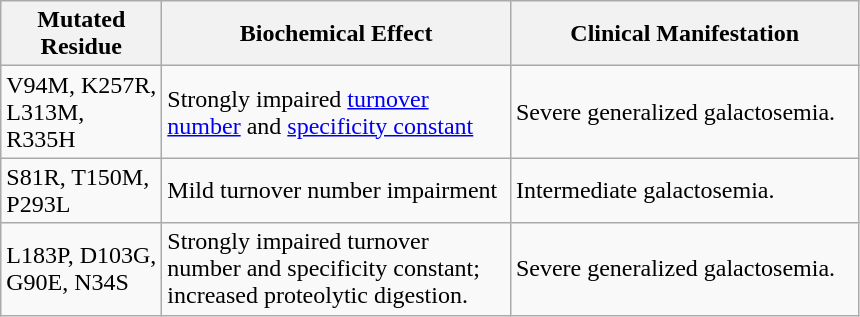<table class="wikitable" margin= ".46em 0 0 .2em" border="1" cellpadding="2">
<tr>
<th width="100">Mutated Residue</th>
<th width="225">Biochemical Effect</th>
<th width="225">Clinical Manifestation</th>
</tr>
<tr>
<td>V94M, K257R, L313M, R335H</td>
<td>Strongly impaired <a href='#'>turnover number</a> and <a href='#'>specificity constant</a></td>
<td>Severe generalized galactosemia.</td>
</tr>
<tr>
<td>S81R, T150M, P293L</td>
<td>Mild turnover number impairment</td>
<td>Intermediate galactosemia.</td>
</tr>
<tr>
<td>L183P, D103G, G90E, N34S</td>
<td>Strongly impaired turnover number and specificity constant; increased proteolytic digestion.</td>
<td>Severe generalized galactosemia.</td>
</tr>
</table>
